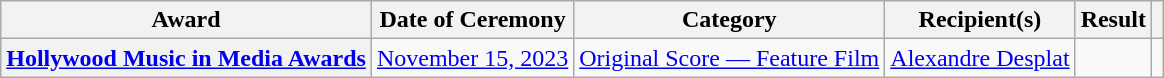<table class="wikitable plainrowheaders sortable">
<tr>
<th scope="col">Award</th>
<th scope="col">Date of Ceremony</th>
<th scope="col">Category</th>
<th scope="col">Recipient(s)</th>
<th scope="col">Result</th>
<th scope="col" class="unsortable"></th>
</tr>
<tr>
<th scope="row"><a href='#'>Hollywood Music in Media Awards</a></th>
<td><a href='#'>November 15, 2023</a></td>
<td><a href='#'>Original Score — Feature Film</a></td>
<td><a href='#'>Alexandre Desplat</a></td>
<td></td>
<td align="center"><br></td>
</tr>
</table>
